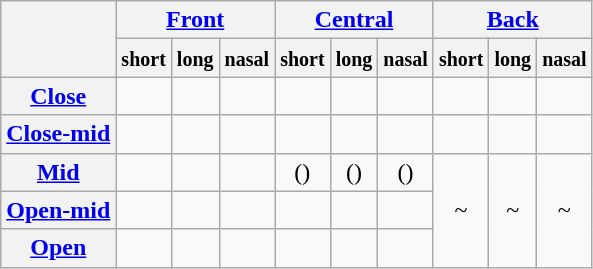<table class="wikitable" style="text-align:center">
<tr>
<th rowspan="2"></th>
<th colspan="3"><a href='#'>Front</a></th>
<th colspan="3"><a href='#'>Central</a></th>
<th colspan="3"><a href='#'>Back</a></th>
</tr>
<tr>
<th><small>short</small></th>
<th><small>long</small></th>
<th><small>nasal</small></th>
<th><small>short</small></th>
<th><small>long</small></th>
<th><small>nasal</small></th>
<th><small>short</small></th>
<th><small>long</small></th>
<th><small>nasal</small></th>
</tr>
<tr align="center">
<th><a href='#'>Close</a></th>
<td></td>
<td></td>
<td></td>
<td></td>
<td></td>
<td></td>
<td></td>
<td></td>
<td></td>
</tr>
<tr align="center">
<th><a href='#'>Close-mid</a></th>
<td></td>
<td></td>
<td></td>
<td></td>
<td></td>
<td></td>
<td></td>
<td></td>
<td></td>
</tr>
<tr>
<th><a href='#'>Mid</a></th>
<td></td>
<td></td>
<td></td>
<td>()</td>
<td>()</td>
<td>()</td>
<td rowspan="3"><span></span>~<span></span></td>
<td rowspan="3"><span></span>~<span></span></td>
<td rowspan="3"><span></span>~<span></span></td>
</tr>
<tr>
<th><a href='#'>Open-mid</a></th>
<td></td>
<td></td>
<td></td>
<td></td>
<td></td>
<td></td>
</tr>
<tr align="center">
<th><a href='#'>Open</a></th>
<td></td>
<td></td>
<td></td>
<td></td>
<td></td>
<td></td>
</tr>
</table>
